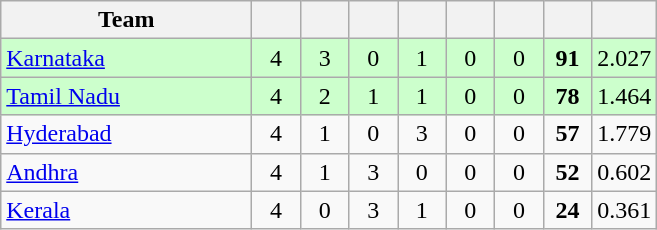<table class="wikitable" style="text-align:center">
<tr>
<th style="width:160px">Team</th>
<th style="width:25px"></th>
<th style="width:25px"></th>
<th style="width:25px"></th>
<th style="width:25px"></th>
<th style="width:25px"></th>
<th style="width:25px"></th>
<th style="width:25px"></th>
<th style="width:25px;"></th>
</tr>
<tr style="background:#cfc;">
<td style="text-align:left"><a href='#'>Karnataka</a></td>
<td>4</td>
<td>3</td>
<td>0</td>
<td>1</td>
<td>0</td>
<td>0</td>
<td><strong>91</strong></td>
<td>2.027</td>
</tr>
<tr style="background:#cfc;">
<td style="text-align:left"><a href='#'>Tamil Nadu</a></td>
<td>4</td>
<td>2</td>
<td>1</td>
<td>1</td>
<td>0</td>
<td>0</td>
<td><strong>78</strong></td>
<td>1.464</td>
</tr>
<tr>
<td style="text-align:left"><a href='#'>Hyderabad</a></td>
<td>4</td>
<td>1</td>
<td>0</td>
<td>3</td>
<td>0</td>
<td>0</td>
<td><strong>57</strong></td>
<td>1.779</td>
</tr>
<tr>
<td style="text-align:left"><a href='#'>Andhra</a></td>
<td>4</td>
<td>1</td>
<td>3</td>
<td>0</td>
<td>0</td>
<td>0</td>
<td><strong>52</strong></td>
<td>0.602</td>
</tr>
<tr>
<td style="text-align:left"><a href='#'>Kerala</a></td>
<td>4</td>
<td>0</td>
<td>3</td>
<td>1</td>
<td>0</td>
<td>0</td>
<td><strong>24</strong></td>
<td>0.361</td>
</tr>
</table>
